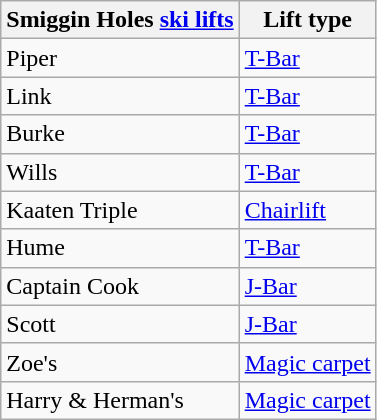<table class="wikitable">
<tr>
<th>Smiggin Holes <a href='#'>ski lifts</a></th>
<th>Lift type</th>
</tr>
<tr>
<td>Piper</td>
<td><a href='#'>T-Bar</a></td>
</tr>
<tr>
<td>Link</td>
<td><a href='#'>T-Bar</a></td>
</tr>
<tr>
<td>Burke</td>
<td><a href='#'>T-Bar</a></td>
</tr>
<tr>
<td>Wills</td>
<td><a href='#'>T-Bar</a></td>
</tr>
<tr>
<td>Kaaten Triple</td>
<td><a href='#'>Chairlift</a></td>
</tr>
<tr>
<td>Hume</td>
<td><a href='#'>T-Bar</a></td>
</tr>
<tr>
<td>Captain Cook</td>
<td><a href='#'>J-Bar</a></td>
</tr>
<tr>
<td>Scott</td>
<td><a href='#'>J-Bar</a></td>
</tr>
<tr>
<td>Zoe's</td>
<td><a href='#'>Magic carpet</a></td>
</tr>
<tr>
<td>Harry & Herman's</td>
<td><a href='#'>Magic carpet</a></td>
</tr>
</table>
